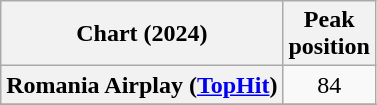<table class="wikitable plainrowheaders" style="text-align:center">
<tr>
<th scope="col">Chart (2024)</th>
<th scope="col">Peak<br>position</th>
</tr>
<tr>
<th scope="row">Romania Airplay (<a href='#'>TopHit</a>)</th>
<td>84</td>
</tr>
<tr>
</tr>
</table>
